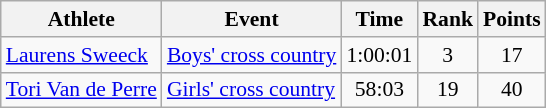<table class="wikitable" border="1" style="font-size:90%">
<tr>
<th>Athlete</th>
<th>Event</th>
<th>Time</th>
<th>Rank</th>
<th>Points</th>
</tr>
<tr>
<td><a href='#'>Laurens Sweeck</a></td>
<td><a href='#'>Boys' cross country</a></td>
<td align=center>1:00:01</td>
<td align=center>3</td>
<td align=center>17</td>
</tr>
<tr>
<td><a href='#'>Tori Van de Perre</a></td>
<td><a href='#'>Girls' cross country</a></td>
<td align=center>58:03</td>
<td align=center>19</td>
<td align=center>40</td>
</tr>
</table>
